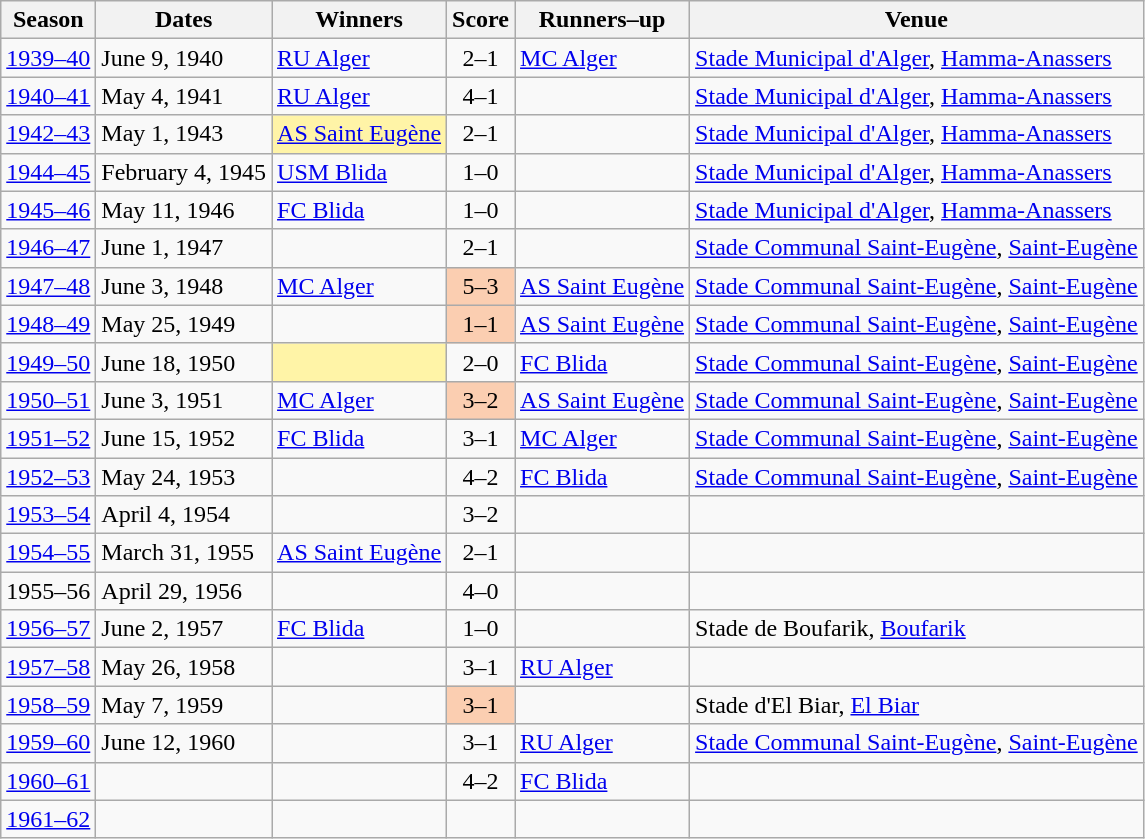<table class="sortable wikitable plainrowheaders">
<tr>
<th scope="col">Season</th>
<th scope="col">Dates</th>
<th scope="col">Winners</th>
<th scope="col">Score</th>
<th scope="col">Runners–up</th>
<th scope="col">Venue</th>
</tr>
<tr>
<td><a href='#'>1939–40</a></td>
<td>June 9, 1940</td>
<td><a href='#'>RU Alger</a></td>
<td align=center>2–1</td>
<td><a href='#'>MC Alger</a></td>
<td><a href='#'>Stade Municipal d'Alger</a>, <a href='#'>Hamma-Anassers</a></td>
</tr>
<tr>
<td><a href='#'>1940–41</a></td>
<td>May 4, 1941</td>
<td><a href='#'>RU Alger</a></td>
<td align=center>4–1</td>
<td></td>
<td><a href='#'>Stade Municipal d'Alger</a>, <a href='#'>Hamma-Anassers</a></td>
</tr>
<tr>
<td><a href='#'>1942–43</a></td>
<td>May 1, 1943</td>
<td style="background-color:#fff4a7"><a href='#'>AS Saint Eugène</a></td>
<td align=center>2–1</td>
<td></td>
<td><a href='#'>Stade Municipal d'Alger</a>, <a href='#'>Hamma-Anassers</a></td>
</tr>
<tr>
<td><a href='#'>1944–45</a></td>
<td>February 4, 1945</td>
<td><a href='#'>USM Blida</a></td>
<td align=center>1–0</td>
<td></td>
<td><a href='#'>Stade Municipal d'Alger</a>, <a href='#'>Hamma-Anassers</a></td>
</tr>
<tr>
<td><a href='#'>1945–46</a></td>
<td>May 11, 1946</td>
<td><a href='#'>FC Blida</a></td>
<td align=center>1–0</td>
<td></td>
<td><a href='#'>Stade Municipal d'Alger</a>, <a href='#'>Hamma-Anassers</a></td>
</tr>
<tr>
<td><a href='#'>1946–47</a></td>
<td>June 1, 1947</td>
<td></td>
<td align=center>2–1</td>
<td></td>
<td><a href='#'>Stade Communal Saint-Eugène</a>, <a href='#'>Saint-Eugène</a></td>
</tr>
<tr>
<td><a href='#'>1947–48</a></td>
<td>June 3, 1948</td>
<td><a href='#'>MC Alger</a></td>
<td align=center style="background-color:#FBCEB1">5–3</td>
<td><a href='#'>AS Saint Eugène</a></td>
<td><a href='#'>Stade Communal Saint-Eugène</a>, <a href='#'>Saint-Eugène</a></td>
</tr>
<tr>
<td><a href='#'>1948–49</a></td>
<td>May 25, 1949</td>
<td></td>
<td align=center style="background-color:#FBCEB1">1–1</td>
<td><a href='#'>AS Saint Eugène</a></td>
<td><a href='#'>Stade Communal Saint-Eugène</a>, <a href='#'>Saint-Eugène</a></td>
</tr>
<tr>
<td><a href='#'>1949–50</a></td>
<td>June 18, 1950</td>
<td style="background-color:#fff4a7"></td>
<td align=center>2–0</td>
<td><a href='#'>FC Blida</a></td>
<td><a href='#'>Stade Communal Saint-Eugène</a>, <a href='#'>Saint-Eugène</a></td>
</tr>
<tr>
<td><a href='#'>1950–51</a></td>
<td>June 3, 1951</td>
<td><a href='#'>MC Alger</a></td>
<td align=center style="background-color:#FBCEB1">3–2</td>
<td><a href='#'>AS Saint Eugène</a></td>
<td><a href='#'>Stade Communal Saint-Eugène</a>, <a href='#'>Saint-Eugène</a></td>
</tr>
<tr>
<td><a href='#'>1951–52</a></td>
<td>June 15, 1952</td>
<td><a href='#'>FC Blida</a></td>
<td align=center>3–1</td>
<td><a href='#'>MC Alger</a></td>
<td><a href='#'>Stade Communal Saint-Eugène</a>, <a href='#'>Saint-Eugène</a></td>
</tr>
<tr>
<td><a href='#'>1952–53</a></td>
<td>May 24, 1953</td>
<td></td>
<td align=center>4–2</td>
<td><a href='#'>FC Blida</a></td>
<td><a href='#'>Stade Communal Saint-Eugène</a>, <a href='#'>Saint-Eugène</a></td>
</tr>
<tr>
<td><a href='#'>1953–54</a></td>
<td>April 4, 1954</td>
<td></td>
<td align=center>3–2</td>
<td></td>
<td></td>
</tr>
<tr>
<td><a href='#'>1954–55</a></td>
<td>March 31, 1955</td>
<td><a href='#'>AS Saint Eugène</a></td>
<td align=center>2–1</td>
<td></td>
<td></td>
</tr>
<tr>
<td>1955–56</td>
<td>April 29, 1956</td>
<td></td>
<td align=center>4–0</td>
<td></td>
<td></td>
</tr>
<tr>
<td><a href='#'>1956–57</a></td>
<td>June 2, 1957</td>
<td><a href='#'>FC Blida</a></td>
<td align=center>1–0</td>
<td></td>
<td>Stade de Boufarik, <a href='#'>Boufarik</a></td>
</tr>
<tr>
<td><a href='#'>1957–58</a></td>
<td>May 26, 1958</td>
<td></td>
<td align=center>3–1</td>
<td><a href='#'>RU Alger</a></td>
<td></td>
</tr>
<tr>
<td><a href='#'>1958–59</a></td>
<td>May 7, 1959</td>
<td></td>
<td align=center style="background-color:#FBCEB1">3–1</td>
<td></td>
<td>Stade d'El Biar, <a href='#'>El Biar</a></td>
</tr>
<tr>
<td><a href='#'>1959–60</a></td>
<td>June 12, 1960</td>
<td></td>
<td align=center>3–1</td>
<td><a href='#'>RU Alger</a></td>
<td><a href='#'>Stade Communal Saint-Eugène</a>, <a href='#'>Saint-Eugène</a></td>
</tr>
<tr>
<td><a href='#'>1960–61</a></td>
<td></td>
<td></td>
<td align=center>4–2</td>
<td><a href='#'>FC Blida</a></td>
<td></td>
</tr>
<tr>
<td><a href='#'>1961–62</a></td>
<td></td>
<td></td>
<td></td>
<td></td>
<td></td>
</tr>
</table>
